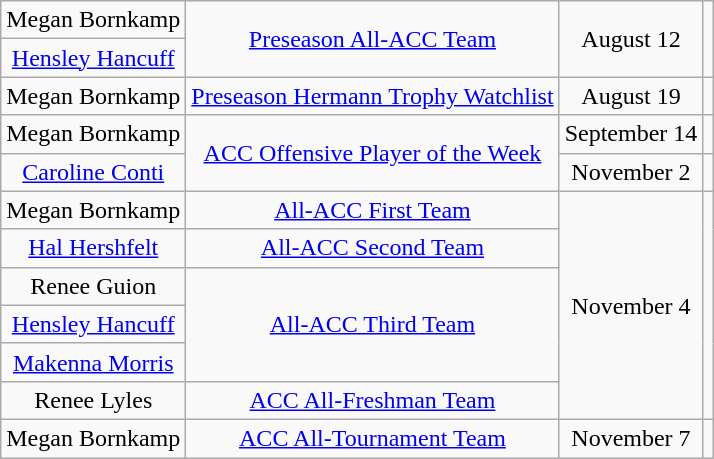<table class="wikitable sortable" style="text-align: center">
<tr>
<td>Megan Bornkamp</td>
<td rowspan=2><a href='#'>Preseason All-ACC Team</a></td>
<td rowspan=2>August 12</td>
<td rowspan=2></td>
</tr>
<tr>
<td><a href='#'>Hensley Hancuff</a></td>
</tr>
<tr>
<td>Megan Bornkamp</td>
<td><a href='#'>Preseason Hermann Trophy Watchlist</a></td>
<td>August 19</td>
<td></td>
</tr>
<tr>
<td>Megan Bornkamp</td>
<td rowspan=2><a href='#'>ACC Offensive Player of the Week</a></td>
<td>September 14</td>
<td></td>
</tr>
<tr>
<td><a href='#'>Caroline Conti</a></td>
<td>November 2</td>
<td></td>
</tr>
<tr>
<td>Megan Bornkamp</td>
<td><a href='#'>All-ACC First Team</a></td>
<td rowspan=6>November 4</td>
<td rowspan=6></td>
</tr>
<tr>
<td><a href='#'>Hal Hershfelt</a></td>
<td><a href='#'>All-ACC Second Team</a></td>
</tr>
<tr>
<td>Renee Guion</td>
<td rowspan=3><a href='#'>All-ACC Third Team</a></td>
</tr>
<tr>
<td><a href='#'>Hensley Hancuff</a></td>
</tr>
<tr>
<td><a href='#'>Makenna Morris</a></td>
</tr>
<tr>
<td>Renee Lyles</td>
<td><a href='#'>ACC All-Freshman Team</a></td>
</tr>
<tr>
<td>Megan Bornkamp</td>
<td><a href='#'>ACC All-Tournament Team</a></td>
<td>November 7</td>
<td></td>
</tr>
</table>
